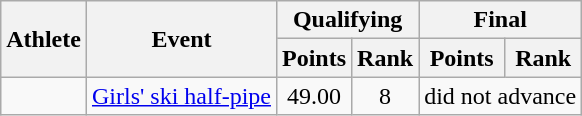<table class="wikitable">
<tr>
<th rowspan="2">Athlete</th>
<th rowspan="2">Event</th>
<th colspan="2">Qualifying</th>
<th colspan="2">Final</th>
</tr>
<tr>
<th>Points</th>
<th>Rank</th>
<th>Points</th>
<th>Rank</th>
</tr>
<tr>
<td></td>
<td><a href='#'>Girls' ski half-pipe</a></td>
<td align="center">49.00</td>
<td align="center">8</td>
<td align="center" colspan=2>did not advance</td>
</tr>
</table>
